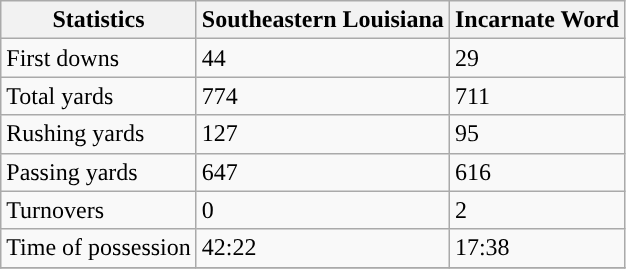<table class="wikitable">
<tr>
<th>Statistics</th>
<th>Southeastern Louisiana</th>
<th>Incarnate Word</th>
</tr>
<tr>
<td>First downs</td>
<td>44</td>
<td>29</td>
</tr>
<tr>
<td>Total yards</td>
<td>774</td>
<td>711</td>
</tr>
<tr>
<td>Rushing yards</td>
<td>127</td>
<td>95</td>
</tr>
<tr>
<td>Passing yards</td>
<td>647</td>
<td>616</td>
</tr>
<tr>
<td>Turnovers</td>
<td>0</td>
<td>2</td>
</tr>
<tr>
<td>Time of possession</td>
<td>42:22</td>
<td>17:38</td>
</tr>
<tr>
</tr>
</table>
